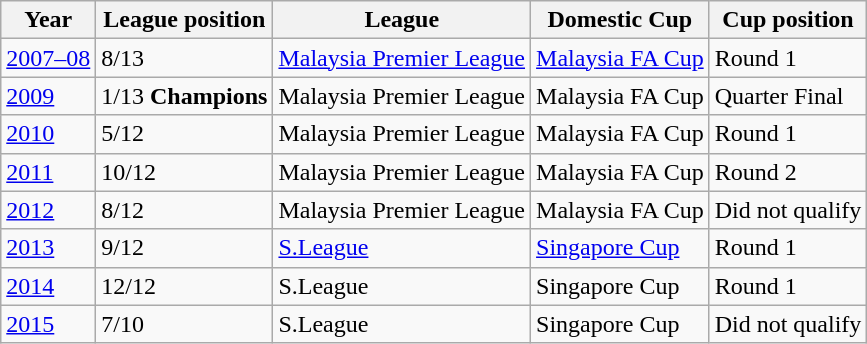<table class="wikitable float-right">
<tr>
<th>Year</th>
<th>League position</th>
<th>League</th>
<th>Domestic Cup</th>
<th>Cup position</th>
</tr>
<tr>
<td valign="middle" align="centre"><a href='#'>2007–08</a></td>
<td valign="middle" align="centre">8/13</td>
<td valign="middle" align="centre"><a href='#'>Malaysia Premier League</a></td>
<td valign="middle" align="centre"><a href='#'>Malaysia FA Cup</a></td>
<td valign="middle" align="centre">Round 1</td>
</tr>
<tr>
<td valign="middle" align="centre"><a href='#'>2009</a></td>
<td valign="middle" align="centre">1/13 <strong>Champions</strong></td>
<td valign="middle" align="centre">Malaysia Premier League</td>
<td valign="middle" align="centre">Malaysia FA Cup</td>
<td valign="middle" align="centre">Quarter Final</td>
</tr>
<tr>
<td valign="middle" align="centre"><a href='#'>2010</a></td>
<td valign="middle" align="centre">5/12</td>
<td valign="middle" align="centre">Malaysia Premier League</td>
<td valign="middle" align="centre">Malaysia FA Cup</td>
<td valign="middle" align="centre">Round 1</td>
</tr>
<tr>
<td valign="middle" align="centre"><a href='#'>2011</a></td>
<td valign="middle" align="centre">10/12</td>
<td valign="middle" align="centre">Malaysia Premier League</td>
<td valign="middle" align="centre">Malaysia FA Cup</td>
<td valign="middle" align="centre">Round 2</td>
</tr>
<tr>
<td valign="middle" align="centre"><a href='#'>2012</a></td>
<td valign="middle" align="centre">8/12</td>
<td valign="middle" align="centre">Malaysia Premier League</td>
<td valign="middle" align="centre">Malaysia FA Cup</td>
<td valign="middle" align="centre">Did not qualify</td>
</tr>
<tr>
<td valign="middle" align="centre"><a href='#'>2013</a></td>
<td valign="middle" align="centre">9/12</td>
<td valign="middle" align="centre"><a href='#'>S.League</a></td>
<td valign="middle" align="centre"><a href='#'>Singapore Cup</a></td>
<td valign="middle" align="centre">Round 1</td>
</tr>
<tr>
<td valign="middle" align="centre"><a href='#'>2014</a></td>
<td valign="middle" align="centre">12/12</td>
<td valign="middle" align="centre">S.League</td>
<td valign="middle" align="centre">Singapore Cup</td>
<td valign="middle" align="centre">Round 1</td>
</tr>
<tr>
<td valign="middle" align="centre"><a href='#'>2015</a></td>
<td valign="middle" align="centre">7/10</td>
<td valign="middle" align="centre">S.League</td>
<td valign="middle" align="centre">Singapore Cup</td>
<td valign="middle" align="centre">Did not qualify</td>
</tr>
</table>
